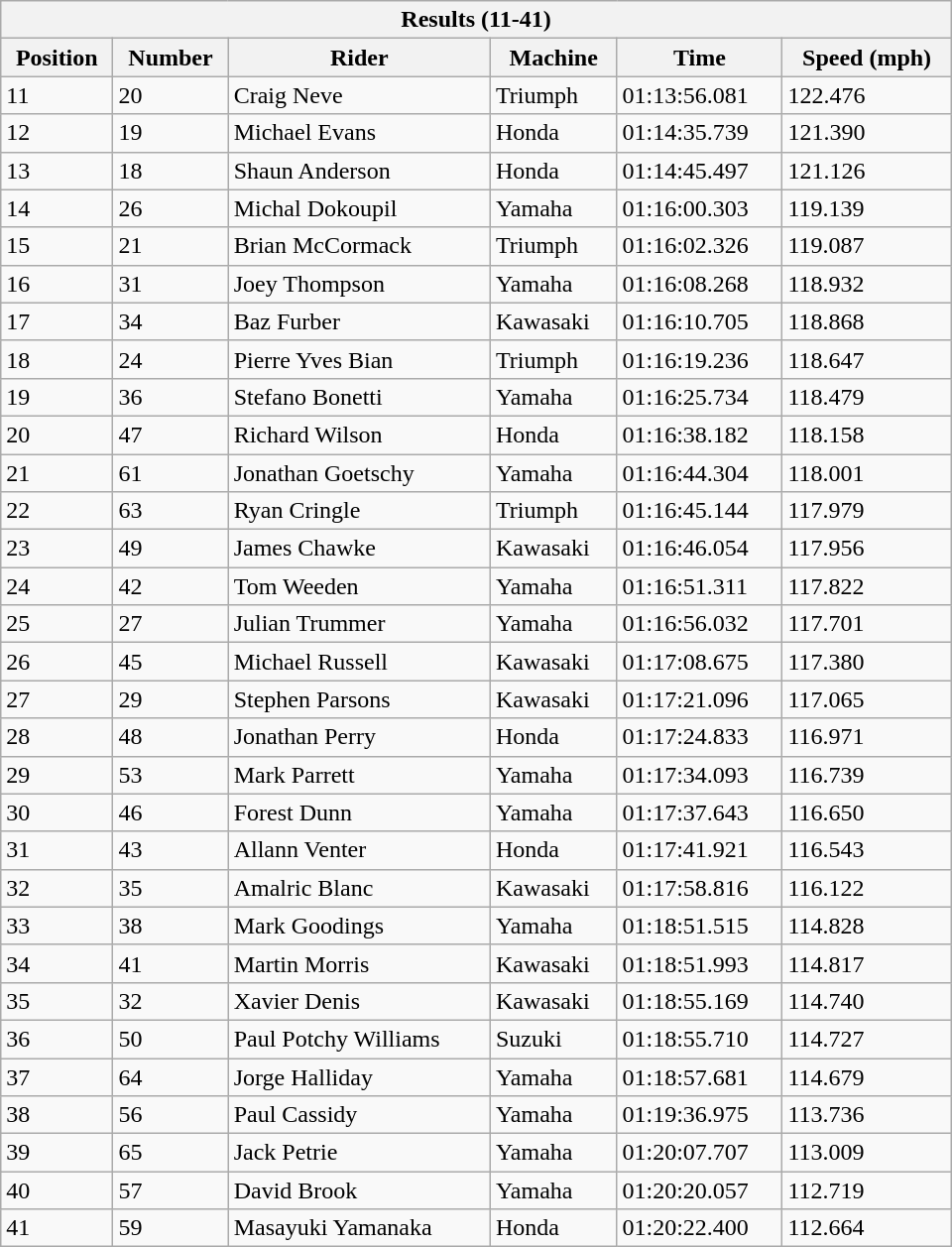<table class="collapsible collapsed wikitable"style="width:40em;margin-top:-1px;">
<tr>
<th scope="col" colspan="6">Results (11-41)</th>
</tr>
<tr>
<th scope="col">Position</th>
<th scope="col">Number</th>
<th scope="col">Rider</th>
<th scope="col">Machine</th>
<th scope="col">Time</th>
<th scope="col">Speed (mph)</th>
</tr>
<tr>
<td>11</td>
<td>20</td>
<td>Craig Neve</td>
<td>Triumph</td>
<td>01:13:56.081</td>
<td>122.476</td>
</tr>
<tr>
<td>12</td>
<td>19</td>
<td>Michael Evans</td>
<td>Honda</td>
<td>01:14:35.739</td>
<td>121.390</td>
</tr>
<tr>
<td>13</td>
<td>18</td>
<td>Shaun Anderson</td>
<td>Honda</td>
<td>01:14:45.497</td>
<td>121.126</td>
</tr>
<tr>
<td>14</td>
<td>26</td>
<td>Michal Dokoupil</td>
<td>Yamaha</td>
<td>01:16:00.303</td>
<td>119.139</td>
</tr>
<tr>
<td>15</td>
<td>21</td>
<td>Brian McCormack</td>
<td>Triumph</td>
<td>01:16:02.326</td>
<td>119.087</td>
</tr>
<tr>
<td>16</td>
<td>31</td>
<td>Joey Thompson</td>
<td>Yamaha</td>
<td>01:16:08.268</td>
<td>118.932</td>
</tr>
<tr>
<td>17</td>
<td>34</td>
<td>Baz Furber</td>
<td>Kawasaki</td>
<td>01:16:10.705</td>
<td>118.868</td>
</tr>
<tr>
<td>18</td>
<td>24</td>
<td>Pierre Yves Bian</td>
<td>Triumph</td>
<td>01:16:19.236</td>
<td>118.647</td>
</tr>
<tr>
<td>19</td>
<td>36</td>
<td>Stefano Bonetti</td>
<td>Yamaha</td>
<td>01:16:25.734</td>
<td>118.479</td>
</tr>
<tr>
<td>20</td>
<td>47</td>
<td>Richard Wilson</td>
<td>Honda</td>
<td>01:16:38.182</td>
<td>118.158</td>
</tr>
<tr>
<td>21</td>
<td>61</td>
<td>Jonathan Goetschy</td>
<td>Yamaha</td>
<td>01:16:44.304</td>
<td>118.001</td>
</tr>
<tr>
<td>22</td>
<td>63</td>
<td>Ryan Cringle</td>
<td>Triumph</td>
<td>01:16:45.144</td>
<td>117.979</td>
</tr>
<tr>
<td>23</td>
<td>49</td>
<td>James Chawke</td>
<td>Kawasaki</td>
<td>01:16:46.054</td>
<td>117.956</td>
</tr>
<tr>
<td>24</td>
<td>42</td>
<td>Tom Weeden</td>
<td>Yamaha</td>
<td>01:16:51.311</td>
<td>117.822</td>
</tr>
<tr>
<td>25</td>
<td>27</td>
<td>Julian Trummer</td>
<td>Yamaha</td>
<td>01:16:56.032</td>
<td>117.701</td>
</tr>
<tr>
<td>26</td>
<td>45</td>
<td>Michael Russell</td>
<td>Kawasaki</td>
<td>01:17:08.675</td>
<td>117.380</td>
</tr>
<tr>
<td>27</td>
<td>29</td>
<td>Stephen Parsons</td>
<td>Kawasaki</td>
<td>01:17:21.096</td>
<td>117.065</td>
</tr>
<tr>
<td>28</td>
<td>48</td>
<td>Jonathan Perry</td>
<td>Honda</td>
<td>01:17:24.833</td>
<td>116.971</td>
</tr>
<tr>
<td>29</td>
<td>53</td>
<td>Mark Parrett</td>
<td>Yamaha</td>
<td>01:17:34.093</td>
<td>116.739</td>
</tr>
<tr>
<td>30</td>
<td>46</td>
<td>Forest Dunn</td>
<td>Yamaha</td>
<td>01:17:37.643</td>
<td>116.650</td>
</tr>
<tr>
<td>31</td>
<td>43</td>
<td>Allann Venter</td>
<td>Honda</td>
<td>01:17:41.921</td>
<td>116.543</td>
</tr>
<tr>
<td>32</td>
<td>35</td>
<td>Amalric Blanc</td>
<td>Kawasaki</td>
<td>01:17:58.816</td>
<td>116.122</td>
</tr>
<tr>
<td>33</td>
<td>38</td>
<td>Mark Goodings</td>
<td>Yamaha</td>
<td>01:18:51.515</td>
<td>114.828</td>
</tr>
<tr>
<td>34</td>
<td>41</td>
<td>Martin Morris</td>
<td>Kawasaki</td>
<td>01:18:51.993</td>
<td>114.817</td>
</tr>
<tr>
<td>35</td>
<td>32</td>
<td>Xavier Denis</td>
<td>Kawasaki</td>
<td>01:18:55.169</td>
<td>114.740</td>
</tr>
<tr>
<td>36</td>
<td>50</td>
<td>Paul Potchy Williams</td>
<td>Suzuki</td>
<td>01:18:55.710</td>
<td>114.727</td>
</tr>
<tr>
<td>37</td>
<td>64</td>
<td>Jorge Halliday</td>
<td>Yamaha</td>
<td>01:18:57.681</td>
<td>114.679</td>
</tr>
<tr>
<td>38</td>
<td>56</td>
<td>Paul Cassidy</td>
<td>Yamaha</td>
<td>01:19:36.975</td>
<td>113.736</td>
</tr>
<tr>
<td>39</td>
<td>65</td>
<td>Jack Petrie</td>
<td>Yamaha</td>
<td>01:20:07.707</td>
<td>113.009</td>
</tr>
<tr>
<td>40</td>
<td>57</td>
<td>David Brook</td>
<td>Yamaha</td>
<td>01:20:20.057</td>
<td>112.719</td>
</tr>
<tr>
<td>41</td>
<td>59</td>
<td>Masayuki Yamanaka</td>
<td>Honda</td>
<td>01:20:22.400</td>
<td>112.664</td>
</tr>
</table>
